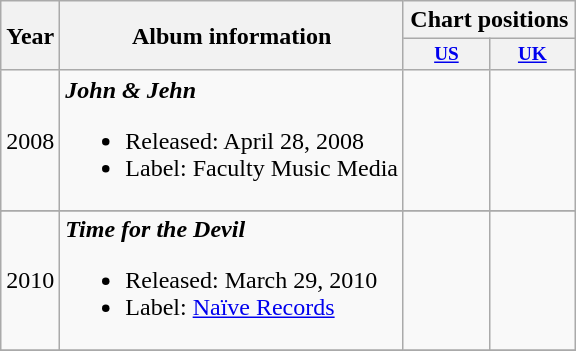<table class="wikitable">
<tr>
<th rowspan="2">Year</th>
<th rowspan="2">Album information</th>
<th colspan="5">Chart positions</th>
</tr>
<tr>
<th style="width:4em;font-size:80%"><a href='#'>US</a></th>
<th style="width:4em;font-size:80%"><a href='#'>UK</a></th>
</tr>
<tr>
<td>2008</td>
<td><strong><em>John & Jehn</em></strong><br><ul><li>Released: April 28, 2008</li><li>Label: Faculty Music Media</li></ul></td>
<td align="center"></td>
<td align="center"></td>
</tr>
<tr bgcolor="#FCFCFC">
</tr>
<tr>
</tr>
<tr>
<td>2010</td>
<td><strong><em>Time for the Devil</em></strong><br><ul><li>Released: March 29, 2010</li><li>Label: <a href='#'>Naïve Records</a></li></ul></td>
<td align="center"></td>
<td align="center"></td>
</tr>
<tr bgcolor="#FCFCFC">
</tr>
</table>
